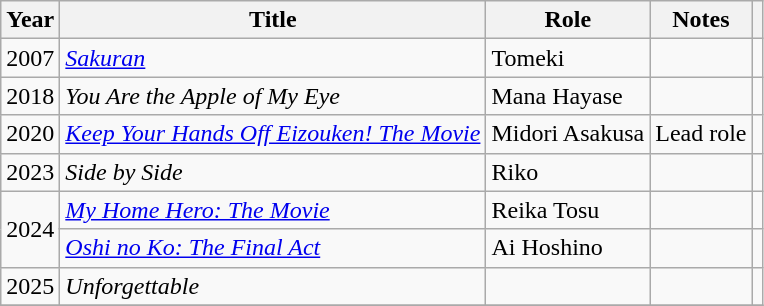<table class="wikitable sortable">
<tr>
<th>Year</th>
<th>Title</th>
<th>Role</th>
<th class="unsortable">Notes</th>
<th class="unsortable"></th>
</tr>
<tr>
<td>2007</td>
<td><em><a href='#'>Sakuran</a></em></td>
<td>Tomeki</td>
<td></td>
<td></td>
</tr>
<tr>
<td>2018</td>
<td><em>You Are the Apple of My Eye</em></td>
<td>Mana Hayase</td>
<td></td>
<td></td>
</tr>
<tr>
<td>2020</td>
<td><em><a href='#'>Keep Your Hands Off Eizouken! The Movie</a></em></td>
<td>Midori Asakusa</td>
<td>Lead role</td>
<td></td>
</tr>
<tr>
<td>2023</td>
<td><em>Side by Side</em></td>
<td>Riko</td>
<td></td>
<td></td>
</tr>
<tr>
<td rowspan="2">2024</td>
<td><a href='#'><em>My Home Hero: The Movie</em></a></td>
<td>Reika Tosu</td>
<td></td>
<td></td>
</tr>
<tr>
<td><em><a href='#'>Oshi no Ko: The Final Act</a></em></td>
<td>Ai Hoshino</td>
<td></td>
<td></td>
</tr>
<tr>
<td>2025</td>
<td><em>Unforgettable</em></td>
<td></td>
<td></td>
<td></td>
</tr>
<tr>
</tr>
</table>
